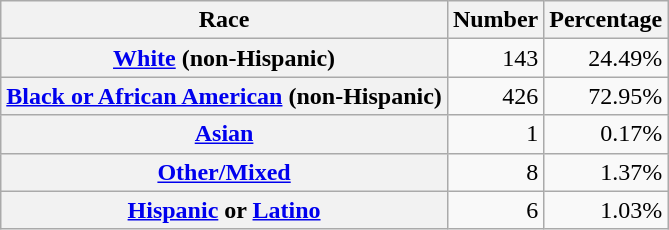<table class="wikitable" style="text-align:right">
<tr>
<th scope="col">Race</th>
<th scope="col">Number</th>
<th scope="col">Percentage</th>
</tr>
<tr>
<th scope="row"><a href='#'>White</a> (non-Hispanic)</th>
<td>143</td>
<td>24.49%</td>
</tr>
<tr>
<th scope="row"><a href='#'>Black or African American</a> (non-Hispanic)</th>
<td>426</td>
<td>72.95%</td>
</tr>
<tr>
<th scope="row"><a href='#'>Asian</a></th>
<td>1</td>
<td>0.17%</td>
</tr>
<tr>
<th scope="row"><a href='#'>Other/Mixed</a></th>
<td>8</td>
<td>1.37%</td>
</tr>
<tr>
<th scope="row"><a href='#'>Hispanic</a> or <a href='#'>Latino</a></th>
<td>6</td>
<td>1.03%</td>
</tr>
</table>
